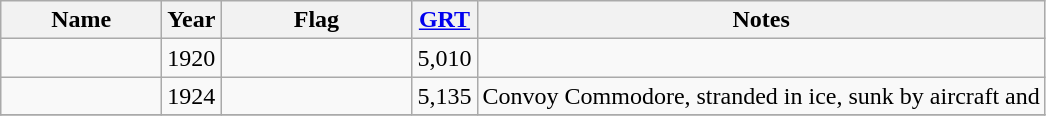<table class="wikitable sortable">
<tr>
<th scope="col" width="100px">Name</th>
<th scope="col" width="30px">Year</th>
<th scope="col" width="120px">Flag</th>
<th scope="col" width="30px"><a href='#'>GRT</a></th>
<th>Notes</th>
</tr>
<tr>
<td align="left"></td>
<td align="left">1920</td>
<td align="left"></td>
<td align="right">5,010</td>
<td align="left"></td>
</tr>
<tr>
<td align="left"></td>
<td align="left">1924</td>
<td align="left"></td>
<td align="right">5,135</td>
<td align="left">Convoy Commodore, stranded in ice, sunk by aircraft and </td>
</tr>
<tr>
</tr>
</table>
